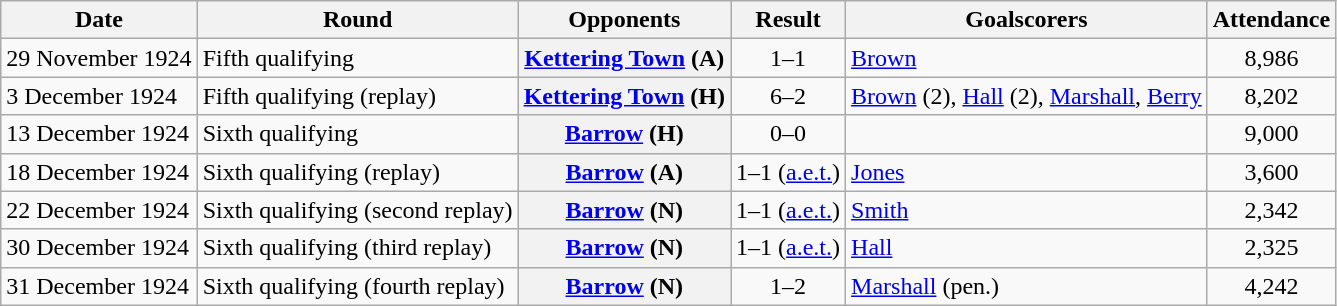<table class="wikitable plainrowheaders sortable">
<tr>
<th scope=col>Date</th>
<th scope=col>Round</th>
<th scope=col>Opponents</th>
<th scope=col>Result</th>
<th scope=col class=unsortable>Goalscorers</th>
<th scope=col>Attendance</th>
</tr>
<tr>
<td>29 November 1924</td>
<td>Fifth qualifying</td>
<th scope=row><a href='#'>Kettering Town</a> (A)</th>
<td align=center>1–1</td>
<td><a href='#'>Brown</a></td>
<td align=center>8,986</td>
</tr>
<tr>
<td>3 December 1924</td>
<td>Fifth qualifying (replay)</td>
<th scope=row><a href='#'>Kettering Town</a> (H)</th>
<td align=center>6–2</td>
<td><a href='#'>Brown</a> (2), <a href='#'>Hall</a> (2), <a href='#'>Marshall</a>, <a href='#'>Berry</a></td>
<td align=center>8,202</td>
</tr>
<tr>
<td>13 December 1924</td>
<td>Sixth qualifying</td>
<th scope=row><a href='#'>Barrow</a> (H)</th>
<td align=center>0–0</td>
<td></td>
<td align=center>9,000</td>
</tr>
<tr>
<td>18 December 1924</td>
<td>Sixth qualifying (replay)</td>
<th scope=row><a href='#'>Barrow</a> (A)</th>
<td align=center>1–1 (<a href='#'>a.e.t.</a>)</td>
<td><a href='#'>Jones</a></td>
<td align=center>3,600</td>
</tr>
<tr>
<td>22 December 1924</td>
<td>Sixth qualifying (second replay)</td>
<th scope=row><a href='#'>Barrow</a> (N)</th>
<td align=center>1–1 (<a href='#'>a.e.t.</a>)</td>
<td><a href='#'>Smith</a></td>
<td align=center>2,342</td>
</tr>
<tr>
<td>30 December 1924</td>
<td>Sixth qualifying (third replay)</td>
<th scope=row><a href='#'>Barrow</a> (N)</th>
<td align=center>1–1 (<a href='#'>a.e.t.</a>)</td>
<td><a href='#'>Hall</a></td>
<td align=center>2,325</td>
</tr>
<tr>
<td>31 December 1924</td>
<td>Sixth qualifying (fourth replay)</td>
<th scope=row><a href='#'>Barrow</a> (N)</th>
<td align=center>1–2</td>
<td><a href='#'>Marshall</a> (pen.)</td>
<td align=center>4,242</td>
</tr>
</table>
